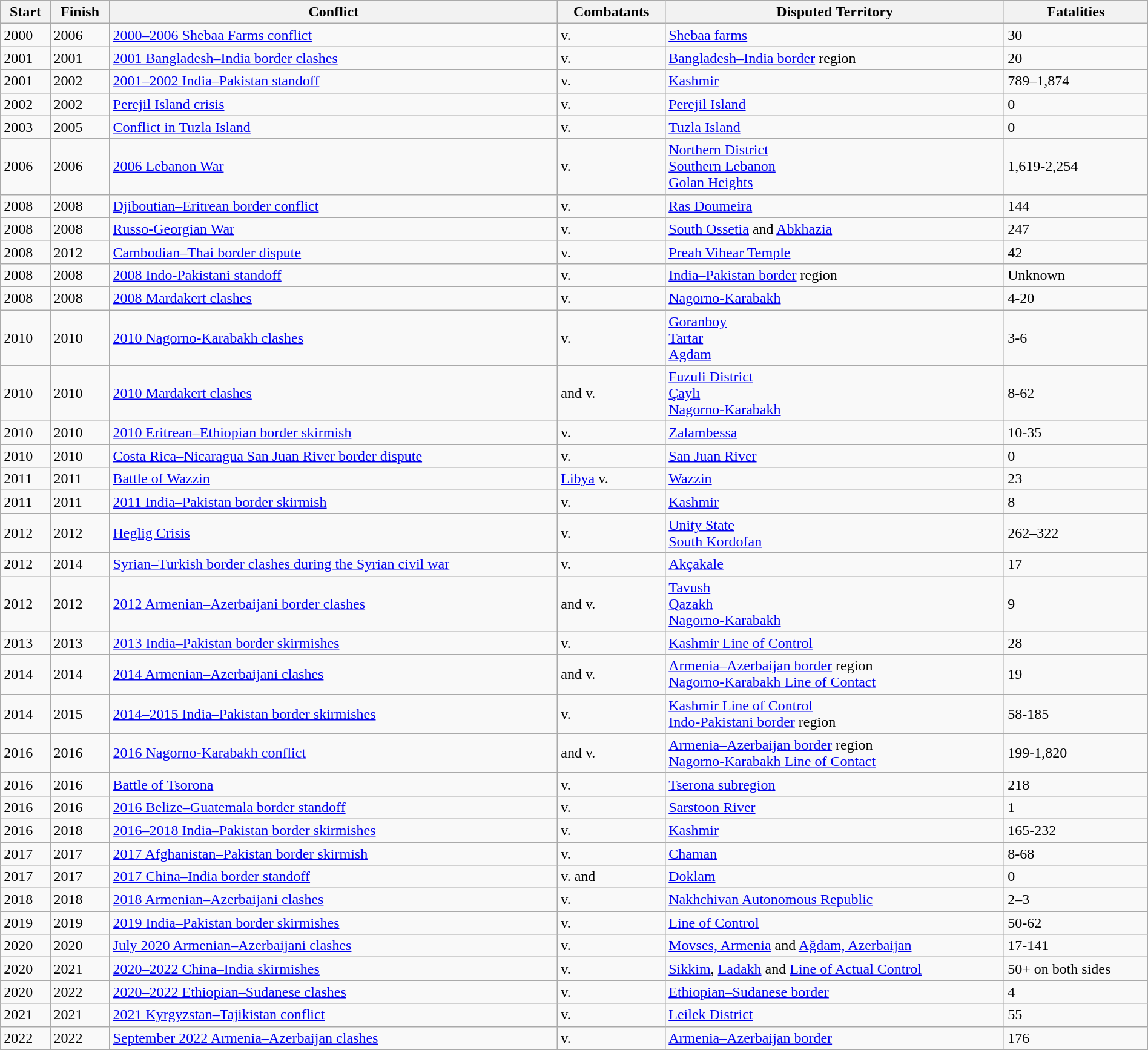<table class="sortable wikitable" width=100%>
<tr>
<th>Start</th>
<th>Finish</th>
<th>Conflict</th>
<th>Combatants</th>
<th>Disputed Territory</th>
<th>Fatalities</th>
</tr>
<tr>
<td>2000</td>
<td>2006</td>
<td><a href='#'>2000–2006 Shebaa Farms conflict</a></td>
<td> v. </td>
<td><a href='#'>Shebaa farms</a></td>
<td>30</td>
</tr>
<tr>
<td>2001</td>
<td>2001</td>
<td><a href='#'>2001 Bangladesh–India border clashes</a></td>
<td> v. </td>
<td><a href='#'>Bangladesh–India border</a> region</td>
<td>20</td>
</tr>
<tr>
<td>2001</td>
<td>2002</td>
<td><a href='#'>2001–2002 India–Pakistan standoff</a></td>
<td> v. </td>
<td><a href='#'>Kashmir</a></td>
<td>789–1,874</td>
</tr>
<tr>
<td>2002</td>
<td>2002</td>
<td><a href='#'>Perejil Island crisis</a></td>
<td> v. </td>
<td><a href='#'>Perejil Island</a></td>
<td>0</td>
</tr>
<tr>
<td>2003</td>
<td>2005</td>
<td><a href='#'>Conflict in Tuzla Island</a></td>
<td> v. </td>
<td><a href='#'>Tuzla Island</a></td>
<td>0</td>
</tr>
<tr>
<td>2006</td>
<td>2006</td>
<td><a href='#'>2006 Lebanon War</a></td>
<td> v. </td>
<td><a href='#'>Northern District</a><br><a href='#'>Southern Lebanon</a><br><a href='#'>Golan Heights</a></td>
<td>1,619-2,254</td>
</tr>
<tr>
<td>2008</td>
<td>2008</td>
<td><a href='#'>Djiboutian–Eritrean border conflict</a></td>
<td> v. </td>
<td><a href='#'>Ras Doumeira</a></td>
<td>144</td>
</tr>
<tr>
<td>2008</td>
<td>2008</td>
<td><a href='#'>Russo-Georgian War</a></td>
<td> v. </td>
<td><a href='#'>South Ossetia</a> and <a href='#'>Abkhazia</a></td>
<td>247</td>
</tr>
<tr>
<td>2008</td>
<td>2012</td>
<td><a href='#'>Cambodian–Thai border dispute</a></td>
<td> v. </td>
<td><a href='#'>Preah Vihear Temple</a></td>
<td>42</td>
</tr>
<tr>
<td>2008</td>
<td>2008</td>
<td><a href='#'>2008 Indo-Pakistani standoff</a></td>
<td> v. </td>
<td><a href='#'>India–Pakistan border</a> region</td>
<td>Unknown</td>
</tr>
<tr>
<td>2008</td>
<td>2008</td>
<td><a href='#'>2008 Mardakert clashes</a></td>
<td> v. </td>
<td><a href='#'>Nagorno-Karabakh</a> </td>
<td>4-20</td>
</tr>
<tr>
<td>2010</td>
<td>2010</td>
<td><a href='#'>2010 Nagorno-Karabakh clashes</a></td>
<td> v. </td>
<td><a href='#'>Goranboy</a><br><a href='#'>Tartar</a><br><a href='#'>Agdam</a></td>
<td>3-6</td>
</tr>
<tr>
<td>2010</td>
<td>2010</td>
<td><a href='#'>2010 Mardakert clashes</a></td>
<td> and  v. </td>
<td><a href='#'>Fuzuli District</a><br><a href='#'>Çaylı</a><br><a href='#'>Nagorno-Karabakh</a> </td>
<td>8-62</td>
</tr>
<tr>
<td>2010</td>
<td>2010</td>
<td><a href='#'>2010 Eritrean–Ethiopian border skirmish</a></td>
<td> v. </td>
<td><a href='#'>Zalambessa</a></td>
<td>10-35</td>
</tr>
<tr>
<td>2010</td>
<td>2010</td>
<td><a href='#'>Costa Rica–Nicaragua San Juan River border dispute</a></td>
<td> v. </td>
<td><a href='#'>San Juan River</a></td>
<td>0</td>
</tr>
<tr>
<td>2011</td>
<td>2011</td>
<td><a href='#'>Battle of Wazzin</a></td>
<td> <a href='#'>Libya</a> v. </td>
<td><a href='#'>Wazzin</a></td>
<td>23</td>
</tr>
<tr>
<td>2011</td>
<td>2011</td>
<td><a href='#'>2011 India–Pakistan border skirmish</a></td>
<td> v. </td>
<td><a href='#'>Kashmir</a> </td>
<td>8</td>
</tr>
<tr>
<td>2012</td>
<td>2012</td>
<td><a href='#'>Heglig Crisis</a></td>
<td> v. </td>
<td><a href='#'>Unity State</a><br><a href='#'>South Kordofan</a></td>
<td>262–322</td>
</tr>
<tr>
<td>2012</td>
<td>2014</td>
<td><a href='#'>Syrian–Turkish border clashes during the Syrian civil war</a></td>
<td> v. </td>
<td><a href='#'>Akçakale</a></td>
<td>17</td>
</tr>
<tr>
<td>2012</td>
<td>2012</td>
<td><a href='#'>2012 Armenian–Azerbaijani border clashes</a></td>
<td> and  v. </td>
<td><a href='#'>Tavush</a><br><a href='#'>Qazakh</a><br><a href='#'>Nagorno-Karabakh</a></td>
<td>9</td>
</tr>
<tr>
<td>2013</td>
<td>2013</td>
<td><a href='#'>2013 India–Pakistan border skirmishes</a></td>
<td> v. </td>
<td><a href='#'>Kashmir Line of Control</a></td>
<td>28</td>
</tr>
<tr>
<td>2014</td>
<td>2014</td>
<td><a href='#'>2014 Armenian–Azerbaijani clashes</a></td>
<td> and  v. </td>
<td><a href='#'>Armenia–Azerbaijan border</a> region <br><a href='#'>Nagorno-Karabakh Line of Contact</a></td>
<td>19</td>
</tr>
<tr>
<td>2014</td>
<td>2015</td>
<td><a href='#'>2014–2015 India–Pakistan border skirmishes</a></td>
<td> v. </td>
<td><a href='#'>Kashmir Line of Control</a><br><a href='#'>Indo-Pakistani border</a> region</td>
<td>58-185</td>
</tr>
<tr>
<td>2016</td>
<td>2016</td>
<td><a href='#'>2016 Nagorno-Karabakh conflict</a></td>
<td> and  v. </td>
<td><a href='#'>Armenia–Azerbaijan border</a> region <br><a href='#'>Nagorno-Karabakh Line of Contact</a></td>
<td>199-1,820</td>
</tr>
<tr>
<td>2016</td>
<td>2016</td>
<td><a href='#'>Battle of Tsorona</a></td>
<td> v. </td>
<td><a href='#'>Tserona subregion</a></td>
<td>218</td>
</tr>
<tr>
<td>2016</td>
<td>2016</td>
<td><a href='#'>2016 Belize–Guatemala border standoff</a></td>
<td> v. </td>
<td><a href='#'>Sarstoon River</a></td>
<td>1</td>
</tr>
<tr>
<td>2016</td>
<td>2018</td>
<td><a href='#'>2016–2018 India–Pakistan border skirmishes</a></td>
<td> v. </td>
<td><a href='#'>Kashmir</a></td>
<td>165-232</td>
</tr>
<tr>
<td>2017</td>
<td>2017</td>
<td><a href='#'>2017 Afghanistan–Pakistan border skirmish</a></td>
<td> v. </td>
<td><a href='#'>Chaman</a></td>
<td>8-68</td>
</tr>
<tr>
<td>2017</td>
<td>2017</td>
<td><a href='#'>2017 China–India border standoff</a></td>
<td> v.  and </td>
<td><a href='#'>Doklam</a></td>
<td>0</td>
</tr>
<tr>
<td>2018</td>
<td>2018</td>
<td><a href='#'>2018 Armenian–Azerbaijani clashes</a></td>
<td> v. </td>
<td><a href='#'>Nakhchivan Autonomous Republic</a> </td>
<td>2–3</td>
</tr>
<tr>
<td>2019</td>
<td>2019</td>
<td><a href='#'>2019 India–Pakistan border skirmishes</a></td>
<td> v. </td>
<td><a href='#'>Line of Control</a></td>
<td>50-62</td>
</tr>
<tr>
<td>2020</td>
<td>2020</td>
<td><a href='#'>July 2020 Armenian–Azerbaijani clashes</a></td>
<td> v. </td>
<td><a href='#'>Movses, Armenia</a> and <a href='#'>Ağdam, Azerbaijan</a></td>
<td>17-141</td>
</tr>
<tr>
<td>2020</td>
<td>2021</td>
<td><a href='#'>2020–2022 China–India skirmishes</a></td>
<td> v. </td>
<td><a href='#'>Sikkim</a>, <a href='#'>Ladakh</a> and <a href='#'>Line of Actual Control</a></td>
<td>50+ on both sides</td>
</tr>
<tr>
<td>2020</td>
<td>2022</td>
<td><a href='#'>2020–2022 Ethiopian–Sudanese clashes</a></td>
<td> v. </td>
<td><a href='#'>Ethiopian–Sudanese border</a></td>
<td>4</td>
</tr>
<tr>
<td>2021</td>
<td>2021</td>
<td><a href='#'>2021 Kyrgyzstan–Tajikistan conflict</a></td>
<td> v. </td>
<td><a href='#'>Leilek District</a></td>
<td>55</td>
</tr>
<tr>
<td>2022</td>
<td>2022</td>
<td><a href='#'>September 2022 Armenia–Azerbaijan clashes</a></td>
<td> v. </td>
<td><a href='#'>Armenia–Azerbaijan border</a></td>
<td>176</td>
</tr>
<tr>
</tr>
</table>
